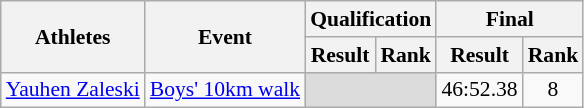<table class="wikitable" border="1" style="font-size:90%">
<tr>
<th rowspan=2>Athletes</th>
<th rowspan=2>Event</th>
<th colspan=2>Qualification</th>
<th colspan=2>Final</th>
</tr>
<tr>
<th>Result</th>
<th>Rank</th>
<th>Result</th>
<th>Rank</th>
</tr>
<tr>
<td><a href='#'>Yauhen Zaleski</a></td>
<td><a href='#'>Boys' 10km walk</a></td>
<td colspan=2 bgcolor=#DCDCDC></td>
<td align=center>46:52.38</td>
<td align=center>8</td>
</tr>
</table>
